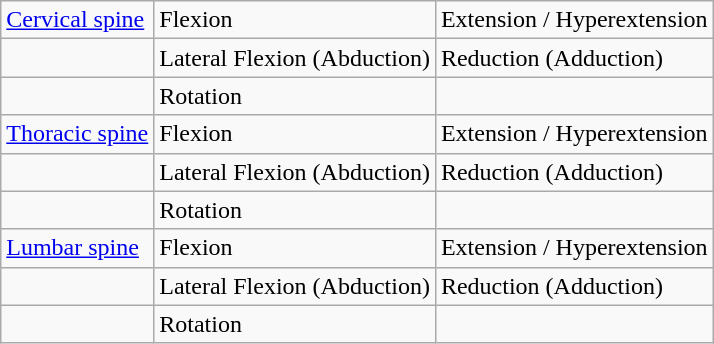<table class="wikitable">
<tr>
<td><a href='#'>Cervical spine</a></td>
<td>Flexion</td>
<td>Extension / Hyperextension</td>
</tr>
<tr>
<td></td>
<td>Lateral Flexion (Abduction)</td>
<td>Reduction (Adduction)</td>
</tr>
<tr>
<td></td>
<td>Rotation</td>
<td></td>
</tr>
<tr>
<td><a href='#'>Thoracic spine</a></td>
<td>Flexion</td>
<td>Extension / Hyperextension</td>
</tr>
<tr>
<td></td>
<td>Lateral Flexion (Abduction)</td>
<td>Reduction (Adduction)</td>
</tr>
<tr>
<td></td>
<td>Rotation</td>
<td></td>
</tr>
<tr>
<td><a href='#'>Lumbar spine</a></td>
<td>Flexion</td>
<td>Extension / Hyperextension</td>
</tr>
<tr>
<td></td>
<td>Lateral Flexion (Abduction)</td>
<td>Reduction (Adduction)</td>
</tr>
<tr>
<td></td>
<td>Rotation</td>
<td></td>
</tr>
</table>
